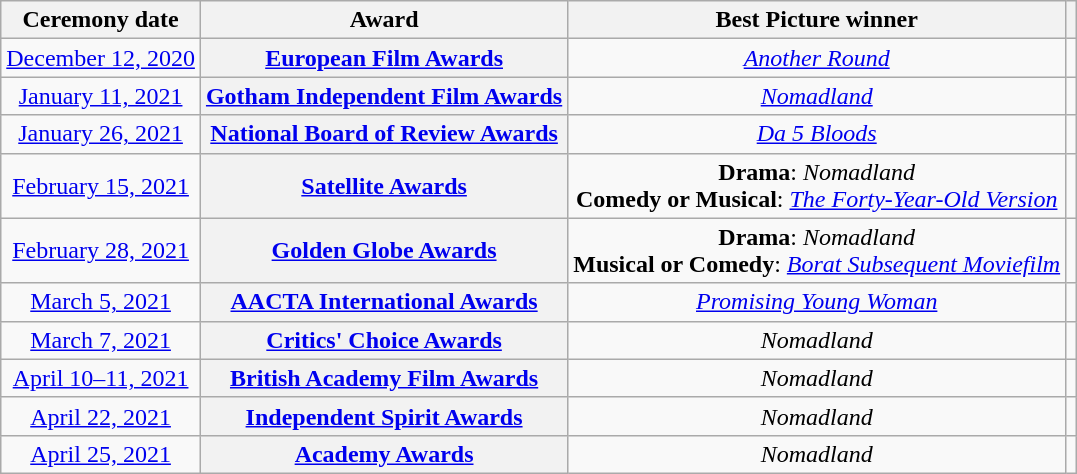<table class="wikitable plainrowheaders" style="text-align:center;">
<tr>
<th>Ceremony date</th>
<th>Award</th>
<th>Best Picture winner</th>
<th></th>
</tr>
<tr>
<td><a href='#'>December 12, 2020</a></td>
<th scope="row"><a href='#'>European Film Awards</a></th>
<td><em><a href='#'>Another Round</a></em></td>
<td></td>
</tr>
<tr>
<td><a href='#'>January 11, 2021</a></td>
<th scope="row"><a href='#'>Gotham Independent Film Awards</a></th>
<td><em><a href='#'>Nomadland</a></em></td>
<td></td>
</tr>
<tr>
<td><a href='#'>January 26, 2021</a></td>
<th scope="row"><a href='#'>National Board of Review Awards</a></th>
<td><em><a href='#'>Da 5 Bloods</a></em></td>
<td></td>
</tr>
<tr>
<td><a href='#'>February 15, 2021</a></td>
<th scope="row"><a href='#'>Satellite Awards</a></th>
<td><strong>Drama</strong>: <em>Nomadland</em><br><strong>Comedy or Musical</strong>: <em><a href='#'>The Forty-Year-Old Version</a></em></td>
<td></td>
</tr>
<tr>
<td><a href='#'>February 28, 2021</a></td>
<th scope="row"><a href='#'>Golden Globe Awards</a></th>
<td><strong>Drama</strong>: <em>Nomadland</em><br><strong>Musical or Comedy</strong>: <em><a href='#'>Borat Subsequent Moviefilm</a></em></td>
<td></td>
</tr>
<tr>
<td><a href='#'>March 5, 2021</a></td>
<th scope="row"><a href='#'>AACTA International Awards</a></th>
<td><em><a href='#'>Promising Young Woman</a></em></td>
<td></td>
</tr>
<tr>
<td><a href='#'>March 7, 2021</a></td>
<th scope="row"><a href='#'>Critics' Choice Awards</a></th>
<td><em>Nomadland</em></td>
<td></td>
</tr>
<tr>
<td><a href='#'>April 10–11, 2021</a></td>
<th scope="row"><a href='#'>British Academy Film Awards</a></th>
<td><em>Nomadland</em></td>
<td></td>
</tr>
<tr>
<td><a href='#'>April 22, 2021</a></td>
<th scope="row"><a href='#'>Independent Spirit Awards</a></th>
<td><em>Nomadland</em></td>
<td></td>
</tr>
<tr>
<td><a href='#'>April 25, 2021</a></td>
<th scope="row"><a href='#'>Academy Awards</a></th>
<td><em>Nomadland</em></td>
<td></td>
</tr>
</table>
